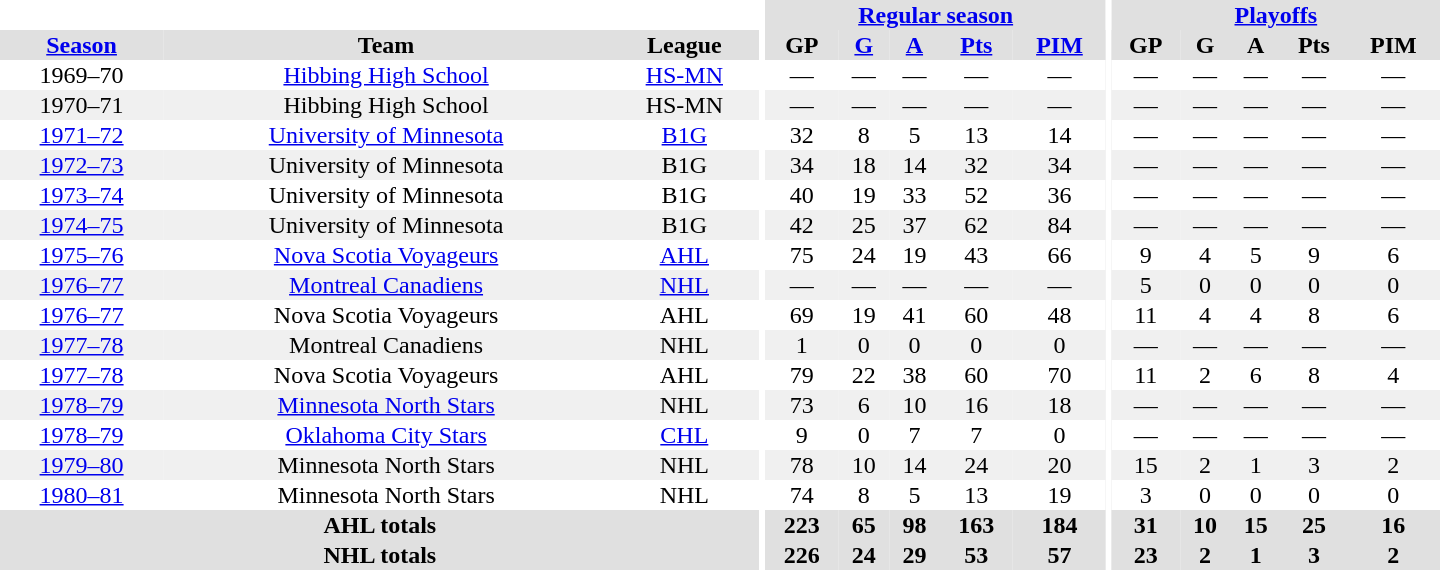<table border="0" cellpadding="1" cellspacing="0" style="text-align:center; width:60em">
<tr bgcolor="#e0e0e0">
<th colspan="3" bgcolor="#ffffff"></th>
<th rowspan="100" bgcolor="#ffffff"></th>
<th colspan="5"><a href='#'>Regular season</a></th>
<th rowspan="100" bgcolor="#ffffff"></th>
<th colspan="5"><a href='#'>Playoffs</a></th>
</tr>
<tr bgcolor="#e0e0e0">
<th><a href='#'>Season</a></th>
<th>Team</th>
<th>League</th>
<th>GP</th>
<th><a href='#'>G</a></th>
<th><a href='#'>A</a></th>
<th><a href='#'>Pts</a></th>
<th><a href='#'>PIM</a></th>
<th>GP</th>
<th>G</th>
<th>A</th>
<th>Pts</th>
<th>PIM</th>
</tr>
<tr>
<td>1969–70</td>
<td><a href='#'>Hibbing High School</a></td>
<td><a href='#'>HS-MN</a></td>
<td>—</td>
<td>—</td>
<td>—</td>
<td>—</td>
<td>—</td>
<td>—</td>
<td>—</td>
<td>—</td>
<td>—</td>
<td>—</td>
</tr>
<tr bgcolor="#f0f0f0">
<td>1970–71</td>
<td>Hibbing High School</td>
<td>HS-MN</td>
<td>—</td>
<td>—</td>
<td>—</td>
<td>—</td>
<td>—</td>
<td>—</td>
<td>—</td>
<td>—</td>
<td>—</td>
<td>—</td>
</tr>
<tr>
<td><a href='#'>1971–72</a></td>
<td><a href='#'>University of Minnesota</a></td>
<td><a href='#'>B1G</a></td>
<td>32</td>
<td>8</td>
<td>5</td>
<td>13</td>
<td>14</td>
<td>—</td>
<td>—</td>
<td>—</td>
<td>—</td>
<td>—</td>
</tr>
<tr bgcolor="#f0f0f0">
<td><a href='#'>1972–73</a></td>
<td>University of Minnesota</td>
<td>B1G</td>
<td>34</td>
<td>18</td>
<td>14</td>
<td>32</td>
<td>34</td>
<td>—</td>
<td>—</td>
<td>—</td>
<td>—</td>
<td>—</td>
</tr>
<tr>
<td><a href='#'>1973–74</a></td>
<td>University of Minnesota</td>
<td>B1G</td>
<td>40</td>
<td>19</td>
<td>33</td>
<td>52</td>
<td>36</td>
<td>—</td>
<td>—</td>
<td>—</td>
<td>—</td>
<td>—</td>
</tr>
<tr bgcolor="#f0f0f0">
<td><a href='#'>1974–75</a></td>
<td>University of Minnesota</td>
<td>B1G</td>
<td>42</td>
<td>25</td>
<td>37</td>
<td>62</td>
<td>84</td>
<td>—</td>
<td>—</td>
<td>—</td>
<td>—</td>
<td>—</td>
</tr>
<tr>
<td><a href='#'>1975–76</a></td>
<td><a href='#'>Nova Scotia Voyageurs</a></td>
<td><a href='#'>AHL</a></td>
<td>75</td>
<td>24</td>
<td>19</td>
<td>43</td>
<td>66</td>
<td>9</td>
<td>4</td>
<td>5</td>
<td>9</td>
<td>6</td>
</tr>
<tr bgcolor="#f0f0f0">
<td><a href='#'>1976–77</a></td>
<td><a href='#'>Montreal Canadiens</a></td>
<td><a href='#'>NHL</a></td>
<td>—</td>
<td>—</td>
<td>—</td>
<td>—</td>
<td>—</td>
<td>5</td>
<td>0</td>
<td>0</td>
<td>0</td>
<td>0</td>
</tr>
<tr>
<td><a href='#'>1976–77</a></td>
<td>Nova Scotia Voyageurs</td>
<td>AHL</td>
<td>69</td>
<td>19</td>
<td>41</td>
<td>60</td>
<td>48</td>
<td>11</td>
<td>4</td>
<td>4</td>
<td>8</td>
<td>6</td>
</tr>
<tr bgcolor="#f0f0f0">
<td><a href='#'>1977–78</a></td>
<td>Montreal Canadiens</td>
<td>NHL</td>
<td>1</td>
<td>0</td>
<td>0</td>
<td>0</td>
<td>0</td>
<td>—</td>
<td>—</td>
<td>—</td>
<td>—</td>
<td>—</td>
</tr>
<tr>
<td><a href='#'>1977–78</a></td>
<td>Nova Scotia Voyageurs</td>
<td>AHL</td>
<td>79</td>
<td>22</td>
<td>38</td>
<td>60</td>
<td>70</td>
<td>11</td>
<td>2</td>
<td>6</td>
<td>8</td>
<td>4</td>
</tr>
<tr bgcolor="#f0f0f0">
<td><a href='#'>1978–79</a></td>
<td><a href='#'>Minnesota North Stars</a></td>
<td>NHL</td>
<td>73</td>
<td>6</td>
<td>10</td>
<td>16</td>
<td>18</td>
<td>—</td>
<td>—</td>
<td>—</td>
<td>—</td>
<td>—</td>
</tr>
<tr>
<td><a href='#'>1978–79</a></td>
<td><a href='#'>Oklahoma City Stars</a></td>
<td><a href='#'>CHL</a></td>
<td>9</td>
<td>0</td>
<td>7</td>
<td>7</td>
<td>0</td>
<td>—</td>
<td>—</td>
<td>—</td>
<td>—</td>
<td>—</td>
</tr>
<tr bgcolor="#f0f0f0">
<td><a href='#'>1979–80</a></td>
<td>Minnesota North Stars</td>
<td>NHL</td>
<td>78</td>
<td>10</td>
<td>14</td>
<td>24</td>
<td>20</td>
<td>15</td>
<td>2</td>
<td>1</td>
<td>3</td>
<td>2</td>
</tr>
<tr>
<td><a href='#'>1980–81</a></td>
<td>Minnesota North Stars</td>
<td>NHL</td>
<td>74</td>
<td>8</td>
<td>5</td>
<td>13</td>
<td>19</td>
<td>3</td>
<td>0</td>
<td>0</td>
<td>0</td>
<td>0</td>
</tr>
<tr bgcolor="#e0e0e0">
<th colspan="3">AHL totals</th>
<th>223</th>
<th>65</th>
<th>98</th>
<th>163</th>
<th>184</th>
<th>31</th>
<th>10</th>
<th>15</th>
<th>25</th>
<th>16</th>
</tr>
<tr bgcolor="#e0e0e0">
<th colspan="3">NHL totals</th>
<th>226</th>
<th>24</th>
<th>29</th>
<th>53</th>
<th>57</th>
<th>23</th>
<th>2</th>
<th>1</th>
<th>3</th>
<th>2</th>
</tr>
</table>
